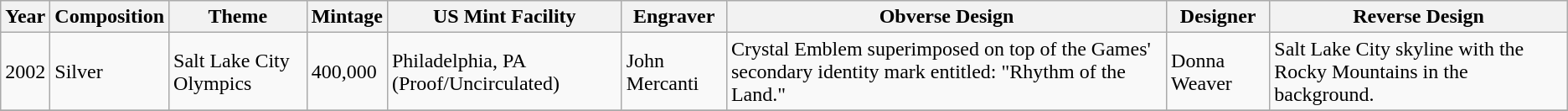<table class="wikitable">
<tr>
<th>Year</th>
<th>Composition</th>
<th>Theme</th>
<th>Mintage</th>
<th>US Mint Facility</th>
<th>Engraver</th>
<th>Obverse Design</th>
<th>Designer</th>
<th>Reverse Design</th>
</tr>
<tr>
<td>2002</td>
<td>Silver</td>
<td>Salt Lake City Olympics</td>
<td>400,000</td>
<td>Philadelphia, PA (Proof/Uncirculated)</td>
<td>John Mercanti</td>
<td>Crystal Emblem superimposed on top of the Games' secondary identity mark entitled: "Rhythm of the Land."</td>
<td>Donna Weaver</td>
<td>Salt Lake City skyline with the Rocky Mountains in the background.</td>
</tr>
<tr>
</tr>
</table>
